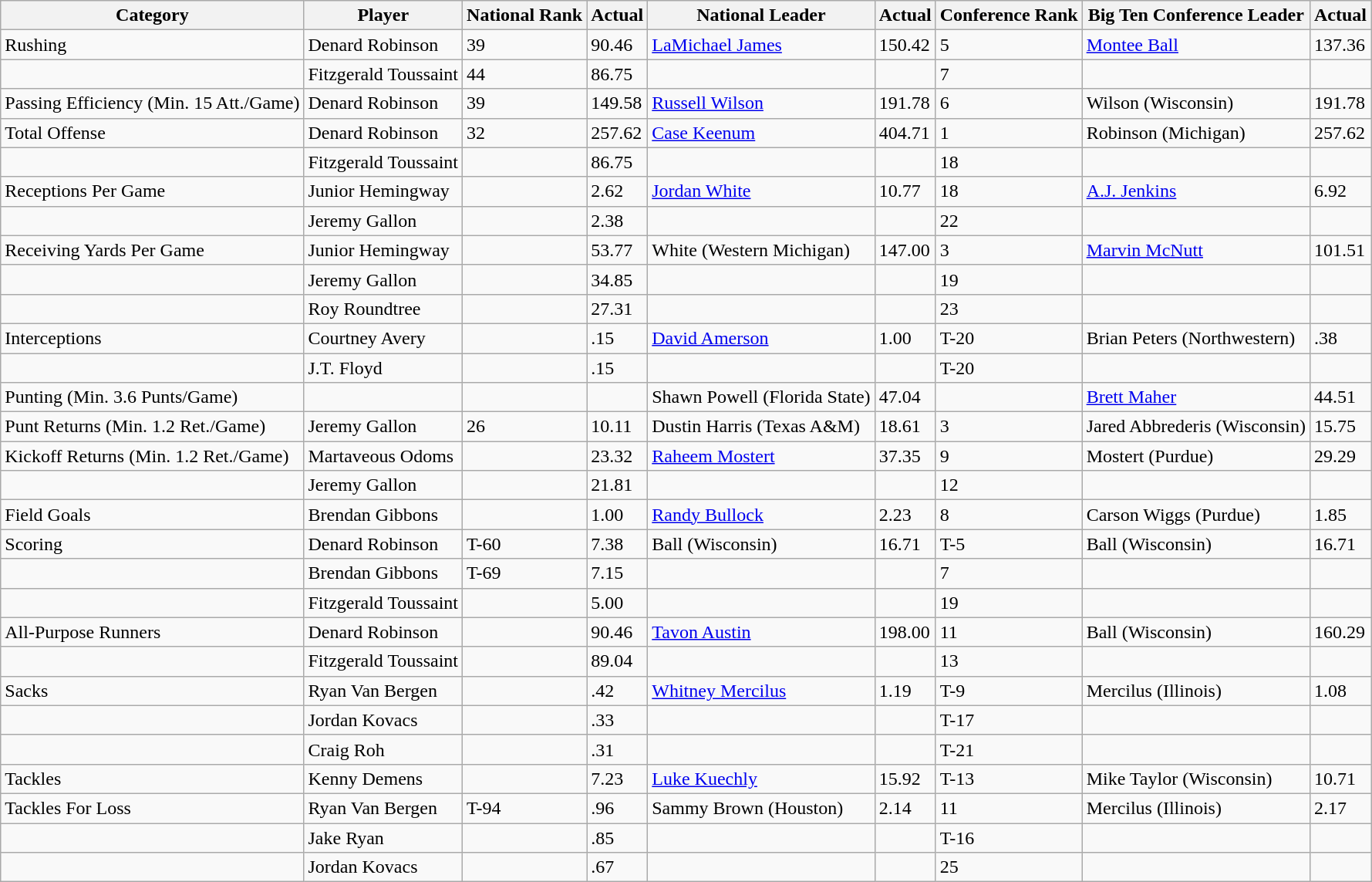<table class="wikitable" style="text-align:left">
<tr>
<th>Category</th>
<th>Player</th>
<th>National Rank</th>
<th>Actual</th>
<th>National Leader</th>
<th>Actual</th>
<th>Conference Rank</th>
<th>Big Ten Conference Leader</th>
<th>Actual</th>
</tr>
<tr>
<td>Rushing</td>
<td>Denard Robinson</td>
<td>39</td>
<td>90.46</td>
<td><a href='#'>LaMichael James</a></td>
<td>150.42</td>
<td>5</td>
<td><a href='#'>Montee Ball</a></td>
<td>137.36</td>
</tr>
<tr>
<td></td>
<td>Fitzgerald Toussaint</td>
<td>44</td>
<td>86.75</td>
<td></td>
<td></td>
<td>7</td>
<td></td>
<td></td>
</tr>
<tr>
<td>Passing Efficiency (Min. 15 Att./Game)</td>
<td>Denard Robinson</td>
<td>39</td>
<td>149.58</td>
<td><a href='#'>Russell Wilson</a></td>
<td>191.78</td>
<td>6</td>
<td>Wilson (Wisconsin)</td>
<td>191.78</td>
</tr>
<tr>
<td>Total Offense</td>
<td>Denard Robinson</td>
<td>32</td>
<td>257.62</td>
<td><a href='#'>Case Keenum</a></td>
<td>404.71</td>
<td>1</td>
<td>Robinson (Michigan)</td>
<td>257.62</td>
</tr>
<tr>
<td></td>
<td>Fitzgerald Toussaint</td>
<td></td>
<td>86.75</td>
<td></td>
<td></td>
<td>18</td>
<td></td>
<td></td>
</tr>
<tr>
<td>Receptions Per Game</td>
<td>Junior Hemingway</td>
<td></td>
<td>2.62</td>
<td><a href='#'>Jordan White</a></td>
<td>10.77</td>
<td>18</td>
<td><a href='#'>A.J. Jenkins</a></td>
<td>6.92</td>
</tr>
<tr>
<td></td>
<td>Jeremy Gallon</td>
<td></td>
<td>2.38</td>
<td></td>
<td></td>
<td>22</td>
<td></td>
<td></td>
</tr>
<tr>
<td>Receiving Yards Per Game</td>
<td>Junior Hemingway</td>
<td></td>
<td>53.77</td>
<td>White (Western Michigan)</td>
<td>147.00</td>
<td>3</td>
<td><a href='#'>Marvin McNutt</a></td>
<td>101.51</td>
</tr>
<tr>
<td></td>
<td>Jeremy Gallon</td>
<td></td>
<td>34.85</td>
<td></td>
<td></td>
<td>19</td>
<td></td>
<td></td>
</tr>
<tr>
<td></td>
<td>Roy Roundtree</td>
<td></td>
<td>27.31</td>
<td></td>
<td></td>
<td>23</td>
<td></td>
<td></td>
</tr>
<tr>
<td>Interceptions</td>
<td>Courtney Avery</td>
<td></td>
<td>.15</td>
<td><a href='#'>David Amerson</a></td>
<td>1.00</td>
<td>T-20</td>
<td>Brian Peters (Northwestern)</td>
<td>.38</td>
</tr>
<tr>
<td></td>
<td>J.T. Floyd</td>
<td></td>
<td>.15</td>
<td></td>
<td></td>
<td>T-20</td>
<td></td>
<td></td>
</tr>
<tr>
<td>Punting (Min. 3.6 Punts/Game)</td>
<td></td>
<td></td>
<td></td>
<td>Shawn Powell (Florida State)</td>
<td>47.04</td>
<td></td>
<td><a href='#'>Brett Maher</a></td>
<td>44.51</td>
</tr>
<tr>
<td>Punt Returns (Min. 1.2 Ret./Game)</td>
<td>Jeremy Gallon</td>
<td>26</td>
<td>10.11</td>
<td>Dustin Harris (Texas A&M)</td>
<td>18.61</td>
<td>3</td>
<td>Jared Abbrederis (Wisconsin)</td>
<td>15.75</td>
</tr>
<tr>
<td>Kickoff Returns (Min. 1.2 Ret./Game)</td>
<td>Martaveous Odoms</td>
<td></td>
<td>23.32</td>
<td><a href='#'>Raheem Mostert</a></td>
<td>37.35</td>
<td>9</td>
<td>Mostert (Purdue)</td>
<td>29.29</td>
</tr>
<tr>
<td></td>
<td>Jeremy Gallon</td>
<td></td>
<td>21.81</td>
<td></td>
<td></td>
<td>12</td>
<td></td>
<td></td>
</tr>
<tr>
<td>Field Goals</td>
<td>Brendan Gibbons</td>
<td></td>
<td>1.00</td>
<td><a href='#'>Randy Bullock</a></td>
<td>2.23</td>
<td>8</td>
<td>Carson Wiggs (Purdue)</td>
<td>1.85</td>
</tr>
<tr>
<td>Scoring</td>
<td>Denard Robinson</td>
<td>T-60</td>
<td>7.38</td>
<td>Ball (Wisconsin)</td>
<td>16.71</td>
<td>T-5</td>
<td>Ball (Wisconsin)</td>
<td>16.71</td>
</tr>
<tr>
<td></td>
<td>Brendan Gibbons</td>
<td>T-69</td>
<td>7.15</td>
<td></td>
<td></td>
<td>7</td>
<td></td>
<td></td>
</tr>
<tr>
<td></td>
<td>Fitzgerald Toussaint</td>
<td></td>
<td>5.00</td>
<td></td>
<td></td>
<td>19</td>
<td></td>
<td></td>
</tr>
<tr>
<td>All-Purpose Runners</td>
<td>Denard Robinson</td>
<td></td>
<td>90.46</td>
<td><a href='#'>Tavon Austin</a></td>
<td>198.00</td>
<td>11</td>
<td>Ball (Wisconsin)</td>
<td>160.29</td>
</tr>
<tr>
<td></td>
<td>Fitzgerald Toussaint</td>
<td></td>
<td>89.04</td>
<td></td>
<td></td>
<td>13</td>
<td></td>
<td></td>
</tr>
<tr>
<td>Sacks</td>
<td>Ryan Van Bergen</td>
<td></td>
<td>.42</td>
<td><a href='#'>Whitney Mercilus</a></td>
<td>1.19</td>
<td>T-9</td>
<td>Mercilus (Illinois)</td>
<td>1.08</td>
</tr>
<tr>
<td></td>
<td>Jordan Kovacs</td>
<td></td>
<td>.33</td>
<td></td>
<td></td>
<td>T-17</td>
<td></td>
<td></td>
</tr>
<tr>
<td></td>
<td>Craig Roh</td>
<td></td>
<td>.31</td>
<td></td>
<td></td>
<td>T-21</td>
<td></td>
<td></td>
</tr>
<tr>
<td>Tackles</td>
<td>Kenny Demens</td>
<td></td>
<td>7.23</td>
<td><a href='#'>Luke Kuechly</a></td>
<td>15.92</td>
<td>T-13</td>
<td>Mike Taylor (Wisconsin)</td>
<td>10.71</td>
</tr>
<tr>
<td>Tackles For Loss</td>
<td>Ryan Van Bergen</td>
<td>T-94</td>
<td>.96</td>
<td>Sammy Brown (Houston)</td>
<td>2.14</td>
<td>11</td>
<td>Mercilus (Illinois)</td>
<td>2.17</td>
</tr>
<tr>
<td></td>
<td>Jake Ryan</td>
<td></td>
<td>.85</td>
<td></td>
<td></td>
<td>T-16</td>
<td></td>
<td></td>
</tr>
<tr>
<td></td>
<td>Jordan Kovacs</td>
<td></td>
<td>.67</td>
<td></td>
<td></td>
<td>25</td>
<td></td>
<td></td>
</tr>
</table>
